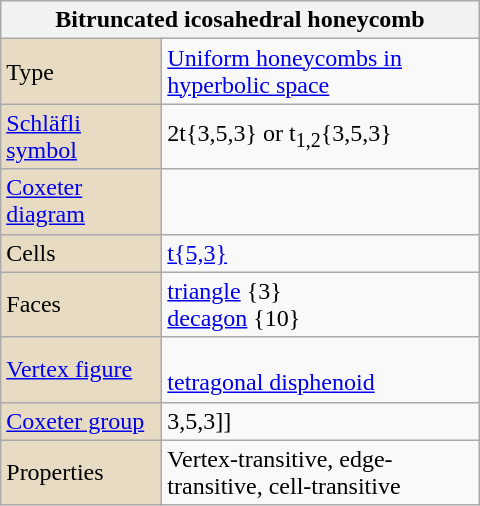<table class="wikitable" align="right" style="margin-left:10px" width="320">
<tr>
<th bgcolor=#e7dcc3 colspan=2>Bitruncated icosahedral honeycomb<br></th>
</tr>
<tr>
<td bgcolor=#e7dcc3>Type</td>
<td><a href='#'>Uniform honeycombs in hyperbolic space</a></td>
</tr>
<tr>
<td width=100 bgcolor=#e7dcc3><a href='#'>Schläfli symbol</a></td>
<td>2t{3,5,3} or t<sub>1,2</sub>{3,5,3}</td>
</tr>
<tr>
<td bgcolor=#e7dcc3><a href='#'>Coxeter diagram</a></td>
<td></td>
</tr>
<tr>
<td bgcolor=#e7dcc3>Cells</td>
<td><a href='#'>t{5,3}</a> </td>
</tr>
<tr>
<td bgcolor=#e7dcc3>Faces</td>
<td><a href='#'>triangle</a> {3}<br><a href='#'>decagon</a> {10}</td>
</tr>
<tr>
<td bgcolor=#e7dcc3><a href='#'>Vertex figure</a></td>
<td><br><a href='#'>tetragonal disphenoid</a></td>
</tr>
<tr>
<td bgcolor=#e7dcc3><a href='#'>Coxeter group</a></td>
<td>3,5,3]]</td>
</tr>
<tr>
<td bgcolor=#e7dcc3>Properties</td>
<td>Vertex-transitive, edge-transitive, cell-transitive</td>
</tr>
</table>
